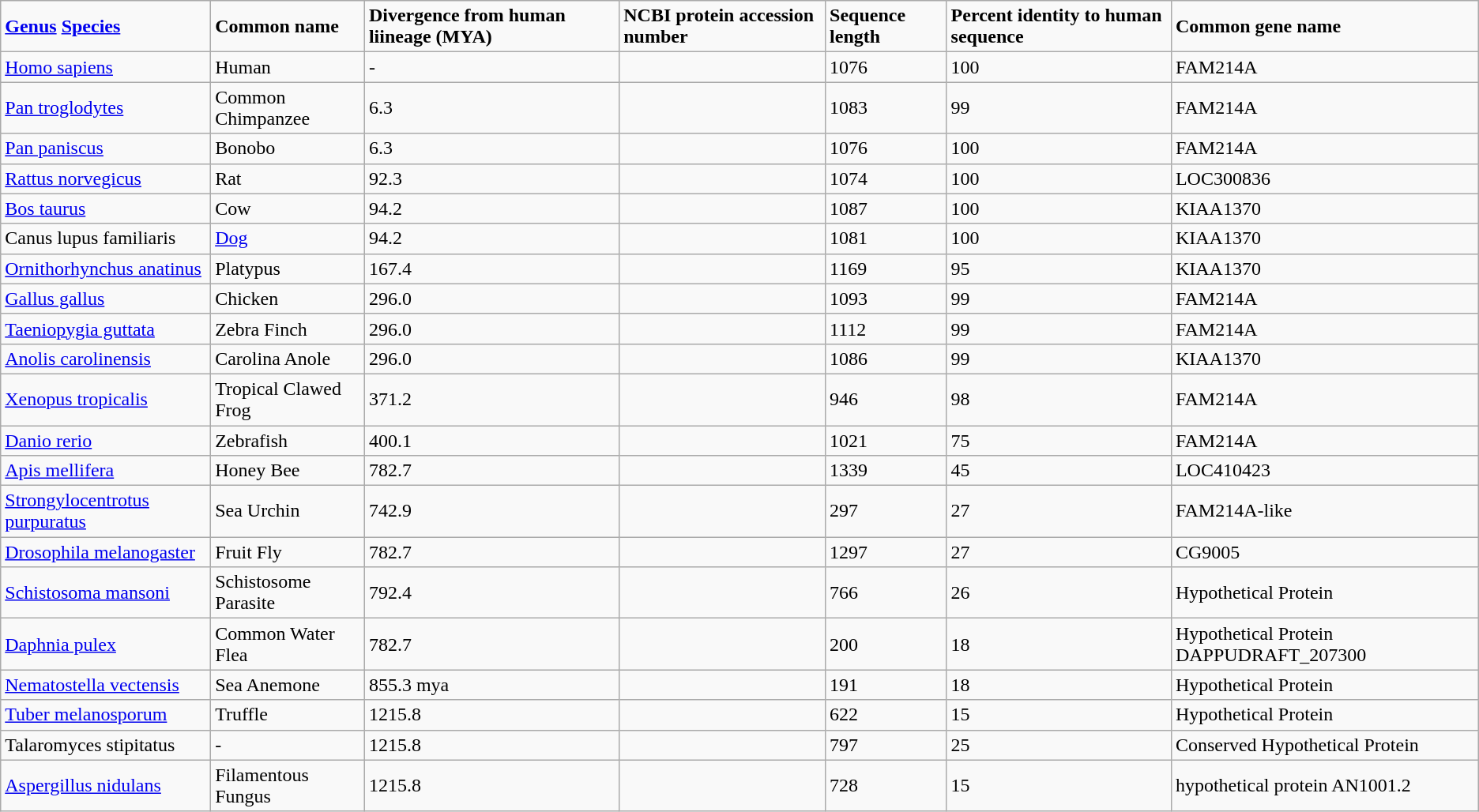<table class="wikitable">
<tr>
<td><strong><a href='#'>Genus</a> <a href='#'>Species</a></strong></td>
<td><strong>Common name</strong></td>
<td><strong>Divergence from human liineage (MYA)</strong> </td>
<td><strong>NCBI protein accession number</strong></td>
<td><strong>Sequence length</strong></td>
<td><strong>Percent identity to human sequence</strong> </td>
<td><strong>Common gene name</strong></td>
</tr>
<tr>
<td><a href='#'>Homo sapiens</a></td>
<td>Human</td>
<td>-</td>
<td></td>
<td>1076</td>
<td>100</td>
<td>FAM214A</td>
</tr>
<tr>
<td><a href='#'>Pan troglodytes</a></td>
<td>Common Chimpanzee</td>
<td>6.3</td>
<td></td>
<td>1083</td>
<td>99</td>
<td>FAM214A</td>
</tr>
<tr>
<td><a href='#'>Pan paniscus</a></td>
<td>Bonobo</td>
<td>6.3</td>
<td></td>
<td>1076</td>
<td>100</td>
<td>FAM214A</td>
</tr>
<tr>
<td><a href='#'>Rattus norvegicus</a></td>
<td>Rat</td>
<td>92.3</td>
<td></td>
<td>1074</td>
<td>100</td>
<td>LOC300836</td>
</tr>
<tr>
<td><a href='#'>Bos taurus</a></td>
<td>Cow</td>
<td>94.2</td>
<td></td>
<td>1087</td>
<td>100</td>
<td>KIAA1370</td>
</tr>
<tr>
<td>Canus lupus familiaris</td>
<td><a href='#'>Dog</a></td>
<td>94.2</td>
<td></td>
<td>1081</td>
<td>100</td>
<td>KIAA1370</td>
</tr>
<tr>
<td><a href='#'>Ornithorhynchus anatinus</a></td>
<td>Platypus</td>
<td>167.4</td>
<td></td>
<td>1169</td>
<td>95</td>
<td>KIAA1370</td>
</tr>
<tr>
<td><a href='#'>Gallus gallus</a></td>
<td>Chicken</td>
<td>296.0</td>
<td></td>
<td>1093</td>
<td>99</td>
<td>FAM214A</td>
</tr>
<tr>
<td><a href='#'>Taeniopygia guttata</a></td>
<td>Zebra Finch</td>
<td>296.0</td>
<td></td>
<td>1112</td>
<td>99</td>
<td>FAM214A</td>
</tr>
<tr>
<td><a href='#'>Anolis carolinensis</a></td>
<td>Carolina Anole</td>
<td>296.0</td>
<td></td>
<td>1086</td>
<td>99</td>
<td>KIAA1370</td>
</tr>
<tr>
<td><a href='#'>Xenopus tropicalis</a></td>
<td>Tropical Clawed Frog</td>
<td>371.2</td>
<td></td>
<td>946</td>
<td>98</td>
<td>FAM214A</td>
</tr>
<tr>
<td><a href='#'>Danio rerio</a></td>
<td>Zebrafish</td>
<td>400.1</td>
<td></td>
<td>1021</td>
<td>75</td>
<td>FAM214A</td>
</tr>
<tr>
<td><a href='#'>Apis mellifera</a></td>
<td>Honey Bee</td>
<td>782.7</td>
<td></td>
<td>1339</td>
<td>45</td>
<td>LOC410423</td>
</tr>
<tr>
<td><a href='#'>Strongylocentrotus purpuratus</a></td>
<td>Sea Urchin</td>
<td>742.9</td>
<td></td>
<td>297</td>
<td>27</td>
<td>FAM214A-like</td>
</tr>
<tr>
<td><a href='#'>Drosophila melanogaster</a></td>
<td>Fruit Fly</td>
<td>782.7</td>
<td></td>
<td>1297</td>
<td>27</td>
<td>CG9005</td>
</tr>
<tr>
<td><a href='#'>Schistosoma mansoni</a></td>
<td>Schistosome Parasite</td>
<td>792.4</td>
<td></td>
<td>766</td>
<td>26</td>
<td>Hypothetical Protein</td>
</tr>
<tr>
<td><a href='#'>Daphnia pulex</a></td>
<td>Common Water Flea</td>
<td>782.7</td>
<td></td>
<td>200</td>
<td>18</td>
<td>Hypothetical Protein DAPPUDRAFT_207300</td>
</tr>
<tr>
<td><a href='#'>Nematostella vectensis</a></td>
<td>Sea Anemone</td>
<td>855.3 mya</td>
<td></td>
<td>191</td>
<td>18</td>
<td>Hypothetical Protein</td>
</tr>
<tr>
<td><a href='#'>Tuber melanosporum</a></td>
<td>Truffle</td>
<td>1215.8</td>
<td></td>
<td>622</td>
<td>15</td>
<td>Hypothetical Protein</td>
</tr>
<tr>
<td>Talaromyces stipitatus</td>
<td>-</td>
<td>1215.8</td>
<td></td>
<td>797</td>
<td>25</td>
<td>Conserved Hypothetical Protein</td>
</tr>
<tr>
<td><a href='#'>Aspergillus nidulans</a></td>
<td>Filamentous Fungus</td>
<td>1215.8</td>
<td></td>
<td>728</td>
<td>15</td>
<td>hypothetical protein AN1001.2</td>
</tr>
</table>
